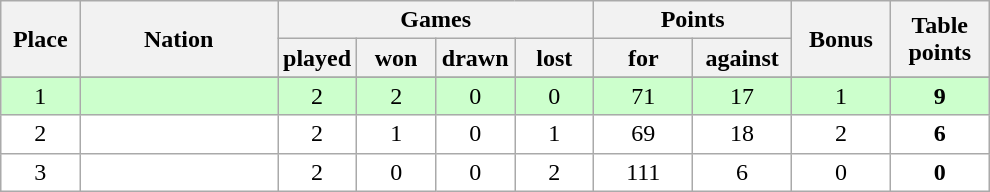<table class="wikitable">
<tr>
<th rowspan=2 width="8%">Place</th>
<th rowspan=2 width="20%">Nation</th>
<th colspan=4 width="32%">Games</th>
<th colspan=2 width="30%">Points</th>
<th rowspan=2 width="10%">Bonus</th>
<th rowspan=2 width="10%">Table<br>points</th>
</tr>
<tr>
<th width="8%">played</th>
<th width="8%">won</th>
<th width="8%">drawn</th>
<th width="8%">lost</th>
<th width="10%">for</th>
<th width="10%">against</th>
</tr>
<tr>
</tr>
<tr bgcolor=#ccffcc align=center>
<td>1</td>
<td align=left></td>
<td>2</td>
<td>2</td>
<td>0</td>
<td>0</td>
<td>71</td>
<td>17</td>
<td>1</td>
<td><strong>9</strong></td>
</tr>
<tr bgcolor=#ffffff align=center>
<td>2</td>
<td align=left></td>
<td>2</td>
<td>1</td>
<td>0</td>
<td>1</td>
<td>69</td>
<td>18</td>
<td>2</td>
<td><strong>6</strong></td>
</tr>
<tr bgcolor=#ffffff align=center>
<td>3</td>
<td align=left></td>
<td>2</td>
<td>0</td>
<td>0</td>
<td>2</td>
<td>111</td>
<td>6</td>
<td>0</td>
<td><strong>0</strong></td>
</tr>
</table>
